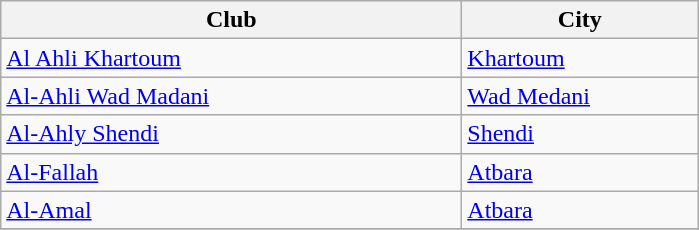<table class="wikitable sortable">
<tr>
<th width="300px">Club</th>
<th width="150px">City</th>
</tr>
<tr>
<td><a href='#'>Al Ahli Khartoum</a></td>
<td><a href='#'>Khartoum</a></td>
</tr>
<tr>
<td><a href='#'>Al-Ahli Wad Madani</a></td>
<td><a href='#'>Wad Medani</a></td>
</tr>
<tr>
<td><a href='#'>Al-Ahly Shendi</a></td>
<td><a href='#'>Shendi</a></td>
</tr>
<tr>
<td><a href='#'>Al-Fallah</a></td>
<td><a href='#'>Atbara</a></td>
</tr>
<tr>
<td><a href='#'>Al-Amal</a></td>
<td><a href='#'>Atbara</a></td>
</tr>
<tr>
</tr>
</table>
